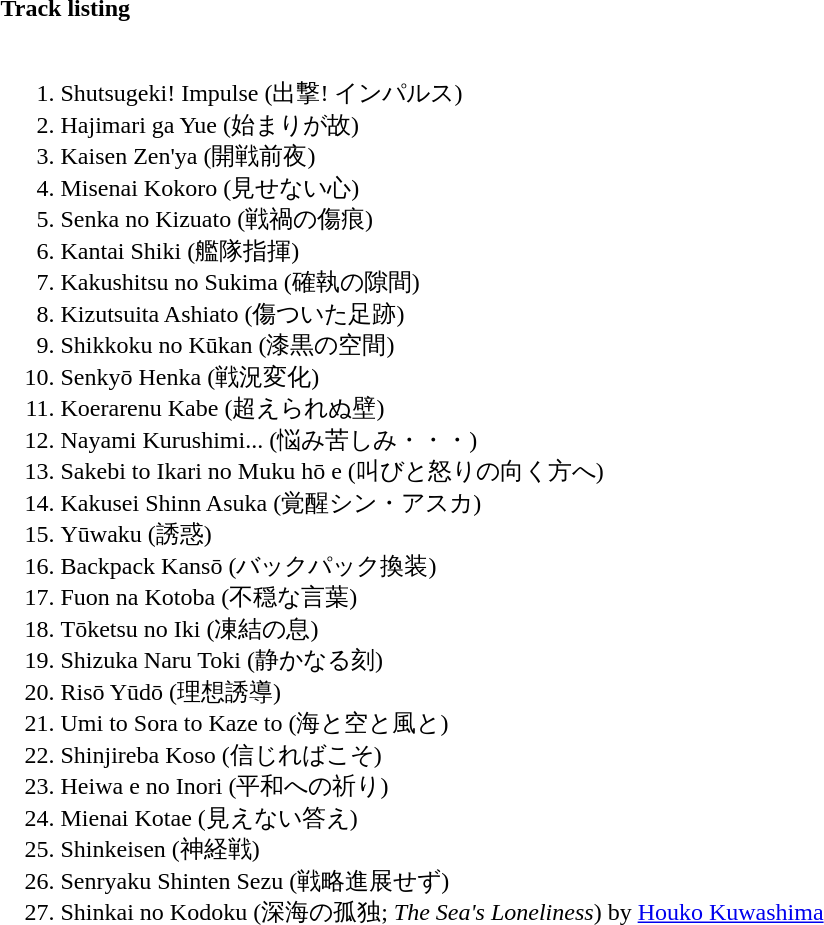<table class="collapsible collapsed" border="0" style="width:70%">
<tr>
<th style="width:16em; text-align:left"><strong>Track listing</strong></th>
<th></th>
</tr>
<tr>
<td colspan="2"><br><ol><li>Shutsugeki! Impulse (出撃! インパルス)</li><li>Hajimari ga Yue (始まりが故)</li><li>Kaisen Zen'ya (開戦前夜)</li><li>Misenai Kokoro (見せない心)</li><li>Senka no Kizuato (戦禍の傷痕)</li><li>Kantai Shiki (艦隊指揮)</li><li>Kakushitsu no Sukima (確執の隙間)</li><li>Kizutsuita Ashiato (傷ついた足跡)</li><li>Shikkoku no Kūkan (漆黒の空間)</li><li>Senkyō Henka (戦況変化)</li><li>Koerarenu Kabe (超えられぬ壁)</li><li>Nayami Kurushimi... (悩み苦しみ・・・)</li><li>Sakebi to Ikari no Muku hō e (叫びと怒りの向く方へ)</li><li>Kakusei Shinn Asuka (覚醒シン・アスカ)</li><li>Yūwaku (誘惑)</li><li>Backpack Kansō (バックパック換装)</li><li>Fuon na Kotoba (不穏な言葉)</li><li>Tōketsu no Iki (凍結の息)</li><li>Shizuka Naru Toki (静かなる刻)</li><li>Risō Yūdō (理想誘導)</li><li>Umi to Sora to Kaze to (海と空と風と)</li><li>Shinjireba Koso (信じればこそ)</li><li>Heiwa e no Inori (平和への祈り)</li><li>Mienai Kotae (見えない答え)</li><li>Shinkeisen (神経戦)</li><li>Senryaku Shinten Sezu (戦略進展せず)</li><li>Shinkai no Kodoku (深海の孤独; <em>The Sea's Loneliness</em>) by <a href='#'>Houko Kuwashima</a></li></ol></td>
</tr>
</table>
